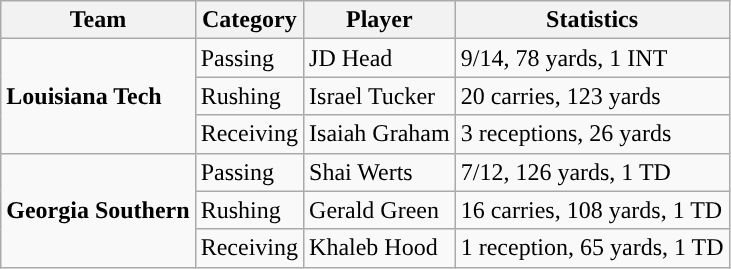<table class="wikitable" style="float: left;">
<tr>
<th>Team</th>
<th>Category</th>
<th>Player</th>
<th>Statistics</th>
</tr>
<tr>
<td rowspan=3><strong>Louisiana Tech</strong></td>
<td>Passing</td>
<td>JD Head</td>
<td>9/14, 78 yards, 1 INT</td>
</tr>
<tr>
<td>Rushing</td>
<td>Israel Tucker</td>
<td>20 carries, 123 yards</td>
</tr>
<tr>
<td>Receiving</td>
<td>Isaiah Graham</td>
<td>3 receptions, 26 yards</td>
</tr>
<tr>
<td rowspan=3><strong>Georgia Southern</strong></td>
<td>Passing</td>
<td>Shai Werts</td>
<td>7/12, 126 yards, 1 TD</td>
</tr>
<tr>
<td>Rushing</td>
<td>Gerald Green</td>
<td>16 carries, 108 yards, 1 TD</td>
</tr>
<tr>
<td>Receiving</td>
<td>Khaleb Hood</td>
<td>1 reception, 65 yards, 1 TD</td>
</tr>
</table>
